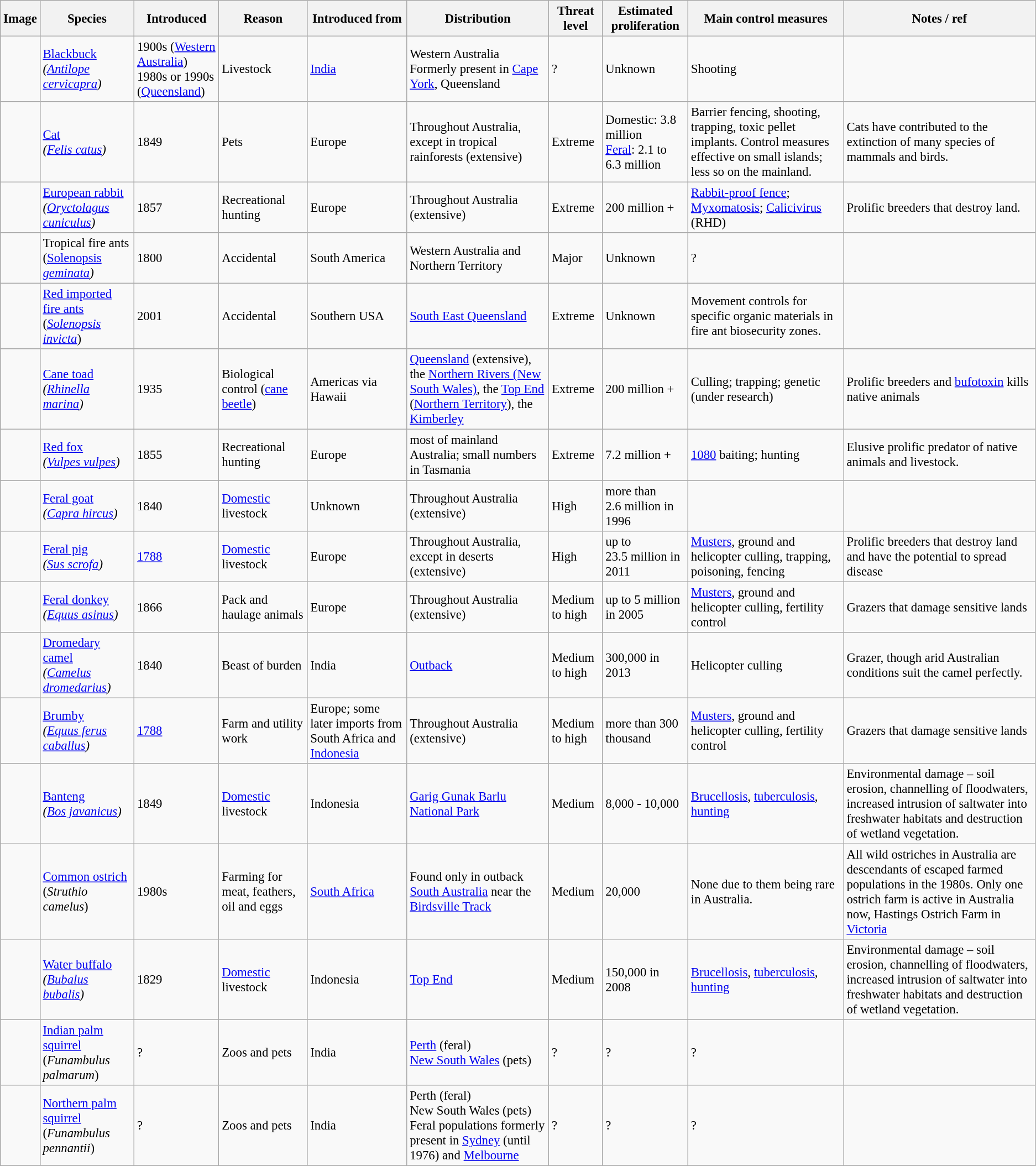<table class="wikitable sortable mw-collapsible" style="font-size: 95%;">
<tr>
<th class=unsortable>Image</th>
<th>Species</th>
<th>Introduced</th>
<th>Reason</th>
<th>Introduced from</th>
<th>Distribution</th>
<th>Threat level</th>
<th>Estimated proliferation</th>
<th>Main control measures</th>
<th class=unsortable>Notes / ref</th>
</tr>
<tr>
<td></td>
<td><a href='#'>Blackbuck</a><br><em>(<a href='#'>Antilope cervicapra</a>)</em></td>
<td>1900s (<a href='#'>Western Australia</a>)<br>1980s or 1990s (<a href='#'>Queensland</a>)</td>
<td>Livestock</td>
<td><a href='#'>India</a></td>
<td>Western Australia<br>Formerly present in <a href='#'>Cape York</a>, Queensland</td>
<td>?</td>
<td>Unknown</td>
<td>Shooting</td>
<td></td>
</tr>
<tr>
<td></td>
<td><a href='#'>Cat</a><br><em>(<a href='#'>Felis catus</a>)</em></td>
<td>1849</td>
<td>Pets</td>
<td>Europe</td>
<td>Throughout Australia, except in tropical rainforests (extensive)</td>
<td>Extreme</td>
<td>Domestic: 3.8 million<br><a href='#'>Feral</a>: 2.1 to 6.3 million</td>
<td>Barrier fencing, shooting, trapping, toxic pellet implants. Control measures effective on small islands; less so on the mainland.</td>
<td>Cats have contributed to the extinction of many species of mammals and birds.</td>
</tr>
<tr>
<td></td>
<td><a href='#'>European rabbit</a> <br><em>(<a href='#'>Oryctolagus cuniculus</a>)</em></td>
<td>1857</td>
<td>Recreational hunting</td>
<td>Europe</td>
<td>Throughout Australia (extensive)</td>
<td>Extreme</td>
<td>200 million +</td>
<td><a href='#'>Rabbit-proof fence</a>; <a href='#'>Myxomatosis</a>; <a href='#'>Calicivirus</a> (RHD)</td>
<td>Prolific breeders that destroy land.</td>
</tr>
<tr>
<td></td>
<td>Tropical fire ants (<a href='#'>Solenopsis <em>geminata</em></a><em>)</em></td>
<td>1800</td>
<td>Accidental</td>
<td>South America</td>
<td>Western Australia and Northern Territory</td>
<td>Major</td>
<td>Unknown</td>
<td>?</td>
<td></td>
</tr>
<tr>
<td></td>
<td><a href='#'>Red imported fire ants</a> (<em><a href='#'>Solenopsis invicta</a></em>)</td>
<td>2001</td>
<td>Accidental</td>
<td>Southern USA</td>
<td><a href='#'>South East Queensland</a></td>
<td>Extreme</td>
<td>Unknown</td>
<td>Movement controls for specific organic materials in fire ant biosecurity zones.</td>
<td></td>
</tr>
<tr>
<td></td>
<td><a href='#'>Cane toad</a> <br><em>(<a href='#'>Rhinella marina</a>)</em></td>
<td>1935</td>
<td>Biological control (<a href='#'>cane beetle</a>)</td>
<td>Americas via Hawaii</td>
<td><a href='#'>Queensland</a> (extensive), the <a href='#'>Northern Rivers (New South Wales)</a>, the <a href='#'>Top End</a> (<a href='#'>Northern Territory</a>), the <a href='#'>Kimberley</a></td>
<td>Extreme</td>
<td>200 million +</td>
<td>Culling; trapping; genetic (under research)</td>
<td>Prolific breeders and <a href='#'>bufotoxin</a> kills native animals</td>
</tr>
<tr>
<td></td>
<td><a href='#'>Red fox</a> <br><em>(<a href='#'>Vulpes vulpes</a>)</em></td>
<td>1855</td>
<td>Recreational hunting</td>
<td>Europe</td>
<td>most of mainland Australia; small numbers in Tasmania</td>
<td>Extreme</td>
<td>7.2 million +</td>
<td><a href='#'>1080</a> baiting; hunting</td>
<td>Elusive prolific predator of native animals and livestock.</td>
</tr>
<tr>
<td></td>
<td><a href='#'>Feral goat</a> <br><em>(<a href='#'>Capra hircus</a>)</em></td>
<td>1840</td>
<td><a href='#'>Domestic</a> livestock</td>
<td>Unknown</td>
<td>Throughout Australia (extensive)</td>
<td>High</td>
<td>more than 2.6 million in 1996</td>
<td></td>
<td></td>
</tr>
<tr>
<td></td>
<td><a href='#'>Feral pig</a> <br><em>(<a href='#'>Sus scrofa</a>)</em></td>
<td><a href='#'>1788</a></td>
<td><a href='#'>Domestic</a> livestock</td>
<td>Europe</td>
<td>Throughout Australia, except in deserts (extensive)</td>
<td>High</td>
<td>up to 23.5 million in 2011</td>
<td><a href='#'>Musters</a>, ground and helicopter culling, trapping, poisoning, fencing</td>
<td>Prolific breeders that destroy land and have the potential to spread disease</td>
</tr>
<tr>
<td></td>
<td><a href='#'>Feral donkey</a> <br><em>(<a href='#'>Equus asinus</a>)</em></td>
<td>1866</td>
<td>Pack and haulage animals</td>
<td>Europe</td>
<td>Throughout Australia (extensive)</td>
<td>Medium to high</td>
<td>up to 5 million in 2005</td>
<td><a href='#'>Musters</a>, ground and helicopter culling, fertility control</td>
<td>Grazers that damage sensitive lands</td>
</tr>
<tr>
<td></td>
<td><a href='#'>Dromedary camel</a> <br><em>(<a href='#'>Camelus dromedarius</a>)</em></td>
<td>1840</td>
<td>Beast of burden</td>
<td>India</td>
<td><a href='#'>Outback</a></td>
<td>Medium to high</td>
<td>300,000 in 2013</td>
<td>Helicopter culling</td>
<td>Grazer, though arid Australian conditions suit the camel perfectly.</td>
</tr>
<tr>
<td></td>
<td><a href='#'>Brumby</a> <br><em>(<a href='#'>Equus ferus caballus</a>)</em></td>
<td><a href='#'>1788</a></td>
<td>Farm and utility work</td>
<td>Europe; some later imports from South Africa and <a href='#'>Indonesia</a></td>
<td>Throughout Australia (extensive)</td>
<td>Medium to high</td>
<td>more than 300 thousand</td>
<td><a href='#'>Musters</a>, ground and helicopter culling, fertility control</td>
<td>Grazers that damage sensitive lands</td>
</tr>
<tr>
<td></td>
<td><a href='#'>Banteng</a> <br><em>(<a href='#'>Bos javanicus</a>)</em></td>
<td>1849</td>
<td><a href='#'>Domestic</a> livestock</td>
<td>Indonesia</td>
<td><a href='#'>Garig Gunak Barlu National Park</a></td>
<td>Medium</td>
<td>8,000 - 10,000</td>
<td><a href='#'>Brucellosis</a>, <a href='#'>tuberculosis</a>, <a href='#'>hunting</a></td>
<td>Environmental damage – soil erosion, channelling of floodwaters, increased intrusion of saltwater into freshwater habitats and destruction of wetland vegetation.</td>
</tr>
<tr>
<td></td>
<td><a href='#'>Common ostrich</a> <br> (<em>Struthio camelus</em>)</td>
<td>1980s</td>
<td>Farming for meat, feathers, oil and eggs</td>
<td><a href='#'>South Africa</a></td>
<td>Found only in outback <a href='#'>South Australia</a> near the <a href='#'>Birdsville Track</a></td>
<td>Medium</td>
<td>20,000</td>
<td>None due to them being rare in Australia.</td>
<td>All wild ostriches in Australia are descendants of escaped farmed populations in the 1980s. Only one ostrich farm is active in Australia now, Hastings Ostrich Farm in <a href='#'>Victoria</a></td>
</tr>
<tr>
<td></td>
<td><a href='#'>Water buffalo</a> <br><em>(<a href='#'>Bubalus bubalis</a>)</em></td>
<td>1829</td>
<td><a href='#'>Domestic</a> livestock</td>
<td>Indonesia</td>
<td><a href='#'>Top End</a></td>
<td>Medium</td>
<td>150,000 in 2008</td>
<td><a href='#'>Brucellosis</a>, <a href='#'>tuberculosis</a>, <a href='#'>hunting</a></td>
<td>Environmental damage – soil erosion, channelling of floodwaters, increased intrusion of saltwater into freshwater habitats and destruction of wetland vegetation.</td>
</tr>
<tr>
<td></td>
<td><a href='#'>Indian palm squirrel</a><br>(<em>Funambulus palmarum</em>)</td>
<td>?</td>
<td>Zoos and pets</td>
<td>India</td>
<td><a href='#'>Perth</a> (feral)<br><a href='#'>New South Wales</a> (pets)</td>
<td>?</td>
<td>?</td>
<td>?</td>
<td></td>
</tr>
<tr>
<td></td>
<td><a href='#'>Northern palm squirrel</a><br>(<em>Funambulus pennantii</em>)</td>
<td>?</td>
<td>Zoos and pets</td>
<td>India</td>
<td>Perth (feral)<br>New South Wales (pets)<br>Feral populations formerly present in <a href='#'>Sydney</a> (until 1976) and <a href='#'>Melbourne</a></td>
<td>?</td>
<td>?</td>
<td>?</td>
<td></td>
</tr>
</table>
